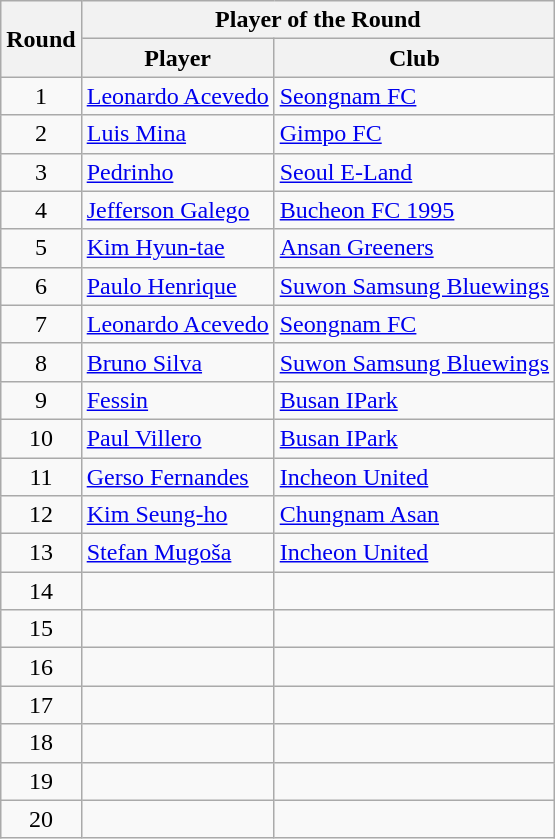<table class="wikitable">
<tr>
<th rowspan=2>Round</th>
<th colspan=2>Player of the Round</th>
</tr>
<tr>
<th>Player</th>
<th>Club</th>
</tr>
<tr>
<td align=center>1</td>
<td> <a href='#'>Leonardo Acevedo</a></td>
<td><a href='#'>Seongnam FC</a></td>
</tr>
<tr>
<td align=center>2</td>
<td> <a href='#'>Luis Mina</a></td>
<td><a href='#'>Gimpo FC</a></td>
</tr>
<tr>
<td align=center>3</td>
<td> <a href='#'>Pedrinho</a></td>
<td><a href='#'>Seoul E-Land</a></td>
</tr>
<tr>
<td align=center>4</td>
<td> <a href='#'>Jefferson Galego</a></td>
<td><a href='#'>Bucheon FC 1995</a></td>
</tr>
<tr>
<td align=center>5</td>
<td> <a href='#'>Kim Hyun-tae</a></td>
<td><a href='#'>Ansan Greeners</a></td>
</tr>
<tr>
<td align=center>6</td>
<td> <a href='#'>Paulo Henrique</a></td>
<td><a href='#'>Suwon Samsung Bluewings</a></td>
</tr>
<tr>
<td align=center>7</td>
<td> <a href='#'>Leonardo Acevedo</a></td>
<td><a href='#'>Seongnam FC</a></td>
</tr>
<tr>
<td align=center>8</td>
<td> <a href='#'>Bruno Silva</a></td>
<td><a href='#'>Suwon Samsung Bluewings</a></td>
</tr>
<tr>
<td align=center>9</td>
<td> <a href='#'>Fessin</a></td>
<td><a href='#'>Busan IPark</a></td>
</tr>
<tr>
<td align=center>10</td>
<td> <a href='#'>Paul Villero</a></td>
<td><a href='#'>Busan IPark</a></td>
</tr>
<tr>
<td align=center>11</td>
<td> <a href='#'>Gerso Fernandes</a></td>
<td><a href='#'>Incheon United</a></td>
</tr>
<tr>
<td align=center>12</td>
<td> <a href='#'>Kim Seung-ho</a></td>
<td><a href='#'>Chungnam Asan</a></td>
</tr>
<tr>
<td align=center>13</td>
<td> <a href='#'>Stefan Mugoša</a></td>
<td><a href='#'>Incheon United</a></td>
</tr>
<tr>
<td align=center>14</td>
<td></td>
<td></td>
</tr>
<tr>
<td align=center>15</td>
<td></td>
<td></td>
</tr>
<tr>
<td align=center>16</td>
<td></td>
<td></td>
</tr>
<tr>
<td align=center>17</td>
<td></td>
<td></td>
</tr>
<tr>
<td align=center>18</td>
<td></td>
<td></td>
</tr>
<tr>
<td align=center>19</td>
<td></td>
<td></td>
</tr>
<tr>
<td align=center>20</td>
<td></td>
<td></td>
</tr>
</table>
